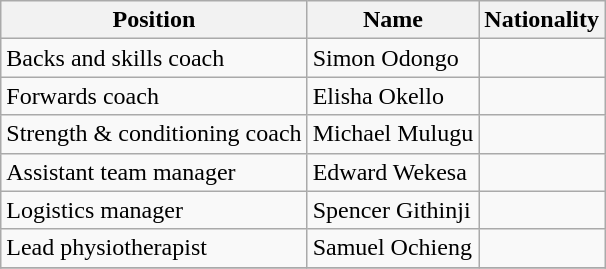<table class="wikitable">
<tr>
<th>Position</th>
<th>Name</th>
<th>Nationality</th>
</tr>
<tr>
<td>Backs and skills coach</td>
<td>Simon Odongo</td>
<td></td>
</tr>
<tr>
<td>Forwards coach</td>
<td>Elisha Okello</td>
<td></td>
</tr>
<tr>
<td>Strength & conditioning coach</td>
<td>Michael Mulugu</td>
<td></td>
</tr>
<tr>
<td>Assistant team manager</td>
<td>Edward Wekesa</td>
<td></td>
</tr>
<tr>
<td>Logistics manager</td>
<td>Spencer Githinji</td>
<td></td>
</tr>
<tr>
<td>Lead physiotherapist</td>
<td>Samuel Ochieng</td>
<td></td>
</tr>
<tr>
</tr>
</table>
